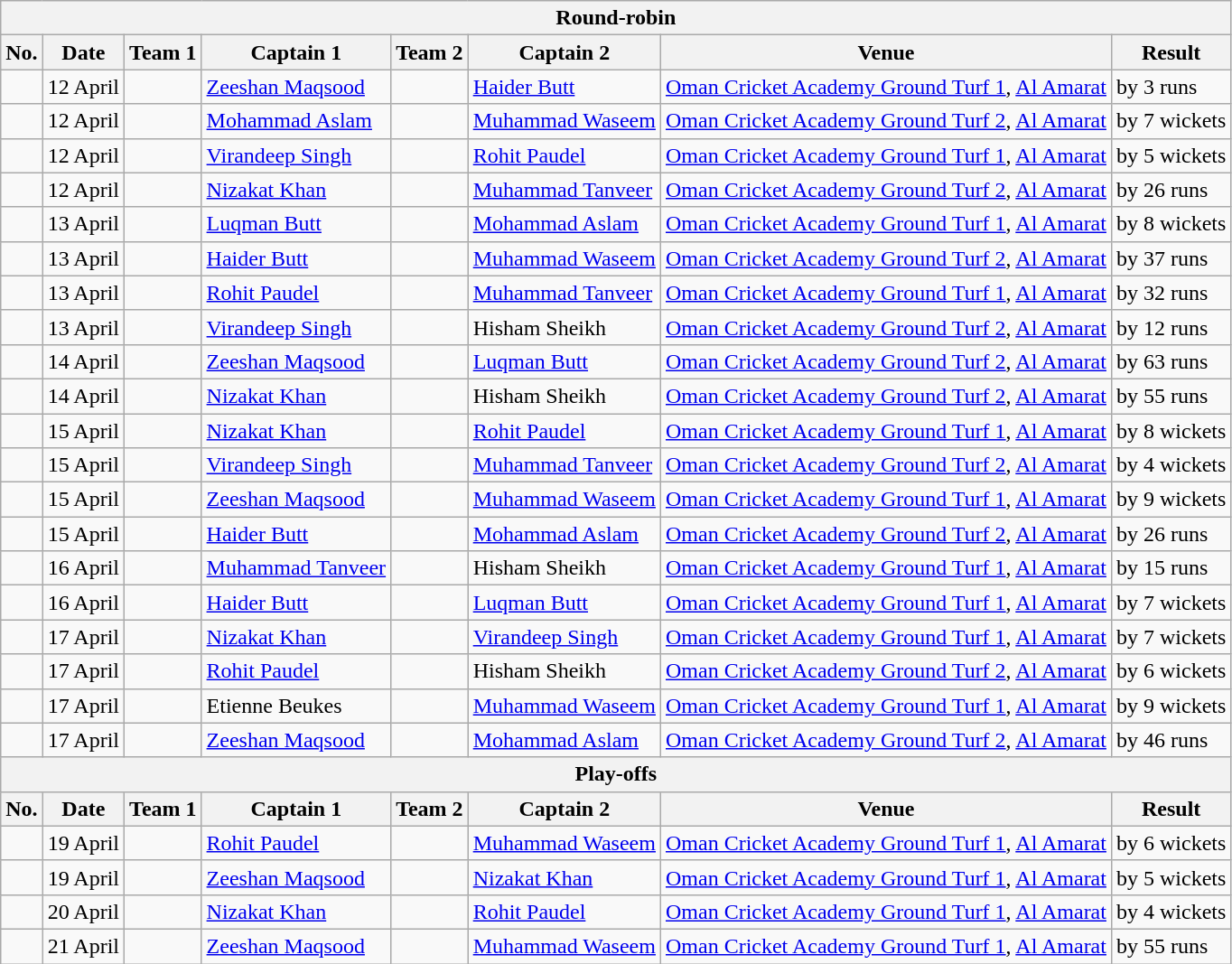<table class="wikitable">
<tr>
<th colspan="8">Round-robin</th>
</tr>
<tr>
<th>No.</th>
<th>Date</th>
<th>Team 1</th>
<th>Captain 1</th>
<th>Team 2</th>
<th>Captain 2</th>
<th>Venue</th>
<th>Result</th>
</tr>
<tr>
<td></td>
<td>12 April</td>
<td></td>
<td><a href='#'>Zeeshan Maqsood</a></td>
<td></td>
<td><a href='#'>Haider Butt</a></td>
<td><a href='#'>Oman Cricket Academy Ground Turf 1</a>, <a href='#'>Al Amarat</a></td>
<td> by 3 runs</td>
</tr>
<tr>
<td></td>
<td>12 April</td>
<td></td>
<td><a href='#'>Mohammad Aslam</a></td>
<td></td>
<td><a href='#'>Muhammad Waseem</a></td>
<td><a href='#'>Oman Cricket Academy Ground Turf 2</a>, <a href='#'>Al Amarat</a></td>
<td> by 7 wickets</td>
</tr>
<tr>
<td></td>
<td>12 April</td>
<td></td>
<td><a href='#'>Virandeep Singh</a></td>
<td></td>
<td><a href='#'>Rohit Paudel</a></td>
<td><a href='#'>Oman Cricket Academy Ground Turf 1</a>, <a href='#'>Al Amarat</a></td>
<td> by 5 wickets</td>
</tr>
<tr>
<td></td>
<td>12 April</td>
<td></td>
<td><a href='#'>Nizakat Khan</a></td>
<td></td>
<td><a href='#'>Muhammad Tanveer</a></td>
<td><a href='#'>Oman Cricket Academy Ground Turf 2</a>, <a href='#'>Al Amarat</a></td>
<td> by 26 runs</td>
</tr>
<tr>
<td></td>
<td>13 April</td>
<td></td>
<td><a href='#'>Luqman Butt</a></td>
<td></td>
<td><a href='#'>Mohammad Aslam</a></td>
<td><a href='#'>Oman Cricket Academy Ground Turf 1</a>, <a href='#'>Al Amarat</a></td>
<td> by 8 wickets</td>
</tr>
<tr>
<td></td>
<td>13 April</td>
<td></td>
<td><a href='#'>Haider Butt</a></td>
<td></td>
<td><a href='#'>Muhammad Waseem</a></td>
<td><a href='#'>Oman Cricket Academy Ground Turf 2</a>, <a href='#'>Al Amarat</a></td>
<td> by 37 runs</td>
</tr>
<tr>
<td></td>
<td>13 April</td>
<td></td>
<td><a href='#'>Rohit Paudel</a></td>
<td></td>
<td><a href='#'>Muhammad Tanveer</a></td>
<td><a href='#'>Oman Cricket Academy Ground Turf 1</a>, <a href='#'>Al Amarat</a></td>
<td> by 32 runs</td>
</tr>
<tr>
<td></td>
<td>13 April</td>
<td></td>
<td><a href='#'>Virandeep Singh</a></td>
<td></td>
<td>Hisham Sheikh</td>
<td><a href='#'>Oman Cricket Academy Ground Turf 2</a>, <a href='#'>Al Amarat</a></td>
<td> by 12 runs</td>
</tr>
<tr>
<td></td>
<td>14 April</td>
<td></td>
<td><a href='#'>Zeeshan Maqsood</a></td>
<td></td>
<td><a href='#'>Luqman Butt</a></td>
<td><a href='#'>Oman Cricket Academy Ground Turf 2</a>, <a href='#'>Al Amarat</a></td>
<td> by 63 runs</td>
</tr>
<tr>
<td></td>
<td>14 April</td>
<td></td>
<td><a href='#'>Nizakat Khan</a></td>
<td></td>
<td>Hisham Sheikh</td>
<td><a href='#'>Oman Cricket Academy Ground Turf 2</a>, <a href='#'>Al Amarat</a></td>
<td> by 55 runs</td>
</tr>
<tr>
<td></td>
<td>15 April</td>
<td></td>
<td><a href='#'>Nizakat Khan</a></td>
<td></td>
<td><a href='#'>Rohit Paudel</a></td>
<td><a href='#'>Oman Cricket Academy Ground Turf 1</a>, <a href='#'>Al Amarat</a></td>
<td> by 8 wickets</td>
</tr>
<tr>
<td></td>
<td>15 April</td>
<td></td>
<td><a href='#'>Virandeep Singh</a></td>
<td></td>
<td><a href='#'>Muhammad Tanveer</a></td>
<td><a href='#'>Oman Cricket Academy Ground Turf 2</a>, <a href='#'>Al Amarat</a></td>
<td> by 4 wickets</td>
</tr>
<tr>
<td></td>
<td>15 April</td>
<td></td>
<td><a href='#'>Zeeshan Maqsood</a></td>
<td></td>
<td><a href='#'>Muhammad Waseem</a></td>
<td><a href='#'>Oman Cricket Academy Ground Turf 1</a>, <a href='#'>Al Amarat</a></td>
<td> by 9 wickets</td>
</tr>
<tr>
<td></td>
<td>15 April</td>
<td></td>
<td><a href='#'>Haider Butt</a></td>
<td></td>
<td><a href='#'>Mohammad Aslam</a></td>
<td><a href='#'>Oman Cricket Academy Ground Turf 2</a>, <a href='#'>Al Amarat</a></td>
<td> by 26 runs</td>
</tr>
<tr>
<td></td>
<td>16 April</td>
<td></td>
<td><a href='#'>Muhammad Tanveer</a></td>
<td></td>
<td>Hisham Sheikh</td>
<td><a href='#'>Oman Cricket Academy Ground Turf 1</a>, <a href='#'>Al Amarat</a></td>
<td> by 15 runs</td>
</tr>
<tr>
<td></td>
<td>16 April</td>
<td></td>
<td><a href='#'>Haider Butt</a></td>
<td></td>
<td><a href='#'>Luqman Butt</a></td>
<td><a href='#'>Oman Cricket Academy Ground Turf 1</a>, <a href='#'>Al Amarat</a></td>
<td> by 7 wickets</td>
</tr>
<tr>
<td></td>
<td>17 April</td>
<td></td>
<td><a href='#'>Nizakat Khan</a></td>
<td></td>
<td><a href='#'>Virandeep Singh</a></td>
<td><a href='#'>Oman Cricket Academy Ground Turf 1</a>, <a href='#'>Al Amarat</a></td>
<td> by 7 wickets</td>
</tr>
<tr>
<td></td>
<td>17 April</td>
<td></td>
<td><a href='#'>Rohit Paudel</a></td>
<td></td>
<td>Hisham Sheikh</td>
<td><a href='#'>Oman Cricket Academy Ground Turf 2</a>, <a href='#'>Al Amarat</a></td>
<td> by 6 wickets</td>
</tr>
<tr>
<td></td>
<td>17 April</td>
<td></td>
<td>Etienne Beukes</td>
<td></td>
<td><a href='#'>Muhammad Waseem</a></td>
<td><a href='#'>Oman Cricket Academy Ground Turf 1</a>, <a href='#'>Al Amarat</a></td>
<td> by 9 wickets</td>
</tr>
<tr>
<td></td>
<td>17 April</td>
<td></td>
<td><a href='#'>Zeeshan Maqsood</a></td>
<td></td>
<td><a href='#'>Mohammad Aslam</a></td>
<td><a href='#'>Oman Cricket Academy Ground Turf 2</a>, <a href='#'>Al Amarat</a></td>
<td> by 46 runs</td>
</tr>
<tr>
<th colspan="8">Play-offs</th>
</tr>
<tr>
<th>No.</th>
<th>Date</th>
<th>Team 1</th>
<th>Captain 1</th>
<th>Team 2</th>
<th>Captain 2</th>
<th>Venue</th>
<th>Result</th>
</tr>
<tr>
<td></td>
<td>19 April</td>
<td></td>
<td><a href='#'>Rohit Paudel</a></td>
<td></td>
<td><a href='#'>Muhammad Waseem</a></td>
<td><a href='#'>Oman Cricket Academy Ground Turf 1</a>, <a href='#'>Al Amarat</a></td>
<td> by 6 wickets</td>
</tr>
<tr>
<td></td>
<td>19 April</td>
<td></td>
<td><a href='#'>Zeeshan Maqsood</a></td>
<td></td>
<td><a href='#'>Nizakat Khan</a></td>
<td><a href='#'>Oman Cricket Academy Ground Turf 1</a>, <a href='#'>Al Amarat</a></td>
<td> by 5 wickets</td>
</tr>
<tr>
<td></td>
<td>20 April</td>
<td></td>
<td><a href='#'>Nizakat Khan</a></td>
<td></td>
<td><a href='#'>Rohit Paudel</a></td>
<td><a href='#'>Oman Cricket Academy Ground Turf 1</a>, <a href='#'>Al Amarat</a></td>
<td> by 4 wickets</td>
</tr>
<tr>
<td></td>
<td>21 April</td>
<td></td>
<td><a href='#'>Zeeshan Maqsood</a></td>
<td></td>
<td><a href='#'>Muhammad Waseem</a></td>
<td><a href='#'>Oman Cricket Academy Ground Turf 1</a>, <a href='#'>Al Amarat</a></td>
<td> by 55 runs</td>
</tr>
</table>
